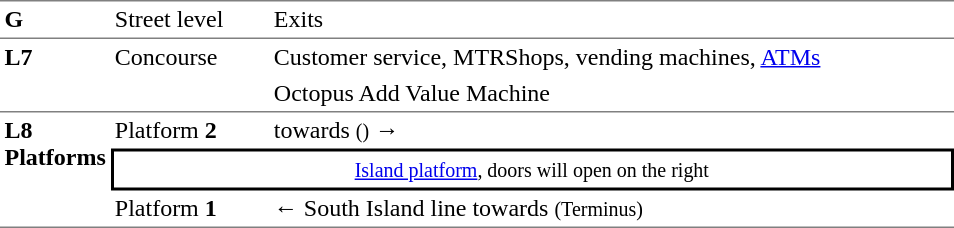<table cellspacing=0 cellpadding=3>
<tr>
<td style="width:50px;border-bottom:solid 1px gray;border-top:solid 1px gray;vertical-align:top;"><strong>G</strong></td>
<td style="width:100px;border-top:solid 1px gray;border-bottom:solid 1px gray;vertical-align:top;">Street level</td>
<td style="width:450px;border-top:solid 1px gray;border-bottom:solid 1px gray;">Exits</td>
</tr>
<tr>
<td style="border-bottom:solid 1px gray;vertical-align:top;" rowspan=2><strong>L7</strong></td>
<td style="border-bottom:solid 1px gray;vertical-align:top;" rowspan=2>Concourse</td>
<td>Customer service, MTRShops, vending machines, <a href='#'>ATMs</a></td>
</tr>
<tr>
<td style="border-bottom:solid 1px gray;">Octopus Add Value Machine</td>
</tr>
<tr>
<td style="border-bottom:solid 1px gray;vertical-align:top;" rowspan=3><strong>L8<br>Platforms</strong></td>
<td>Platform <span><strong>2</strong></span></td>
<td>  towards  <small>()</small> →</td>
</tr>
<tr>
<td style="border-top:solid 2px black;border-right:solid 2px black;border-left:solid 2px black;border-bottom:solid 2px black;text-align:center;" colspan=2><small><a href='#'>Island platform</a>, doors will open on the right</small></td>
</tr>
<tr>
<td style="border-bottom:solid 1px gray;">Platform <span><strong>1</strong></span></td>
<td style="border-bottom:solid 1px gray;">←  South Island line towards  <small>(Terminus)</small></td>
</tr>
</table>
